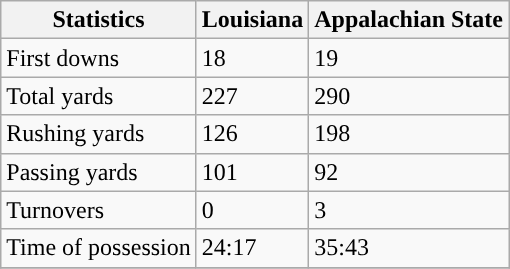<table class="wikitable">
<tr>
<th>Statistics</th>
<th>Louisiana</th>
<th>Appalachian State</th>
</tr>
<tr>
<td>First downs</td>
<td>18</td>
<td>19</td>
</tr>
<tr>
<td>Total yards</td>
<td>227</td>
<td>290</td>
</tr>
<tr>
<td>Rushing yards</td>
<td>126</td>
<td>198</td>
</tr>
<tr>
<td>Passing yards</td>
<td>101</td>
<td>92</td>
</tr>
<tr>
<td>Turnovers</td>
<td>0</td>
<td>3</td>
</tr>
<tr>
<td>Time of possession</td>
<td>24:17</td>
<td>35:43</td>
</tr>
<tr>
</tr>
</table>
